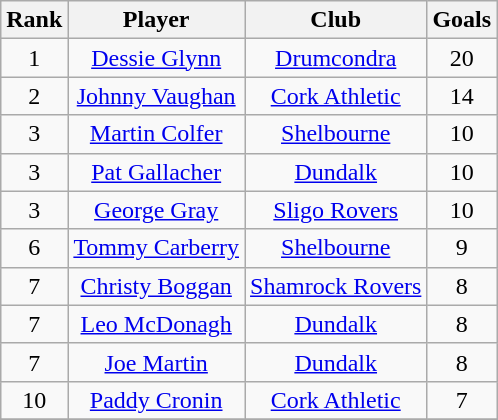<table class="wikitable" style="text-align:center">
<tr>
<th>Rank</th>
<th>Player</th>
<th>Club</th>
<th>Goals</th>
</tr>
<tr>
<td>1</td>
<td><a href='#'>Dessie Glynn</a></td>
<td><a href='#'>Drumcondra</a></td>
<td>20</td>
</tr>
<tr>
<td>2</td>
<td><a href='#'>Johnny Vaughan</a></td>
<td><a href='#'>Cork Athletic</a></td>
<td>14</td>
</tr>
<tr>
<td>3</td>
<td><a href='#'>Martin Colfer</a></td>
<td><a href='#'>Shelbourne</a></td>
<td>10</td>
</tr>
<tr>
<td>3</td>
<td><a href='#'>Pat Gallacher</a></td>
<td><a href='#'>Dundalk</a></td>
<td>10</td>
</tr>
<tr>
<td>3</td>
<td><a href='#'>George Gray</a></td>
<td><a href='#'>Sligo Rovers</a></td>
<td>10</td>
</tr>
<tr>
<td>6</td>
<td><a href='#'>Tommy Carberry</a></td>
<td><a href='#'>Shelbourne</a></td>
<td>9</td>
</tr>
<tr>
<td>7</td>
<td><a href='#'>Christy Boggan</a></td>
<td><a href='#'>Shamrock Rovers</a></td>
<td>8</td>
</tr>
<tr>
<td>7</td>
<td><a href='#'>Leo McDonagh</a></td>
<td><a href='#'>Dundalk</a></td>
<td>8</td>
</tr>
<tr>
<td>7</td>
<td><a href='#'>Joe Martin</a></td>
<td><a href='#'>Dundalk</a></td>
<td>8</td>
</tr>
<tr>
<td>10</td>
<td><a href='#'>Paddy Cronin</a></td>
<td><a href='#'>Cork Athletic</a></td>
<td>7</td>
</tr>
<tr>
</tr>
</table>
